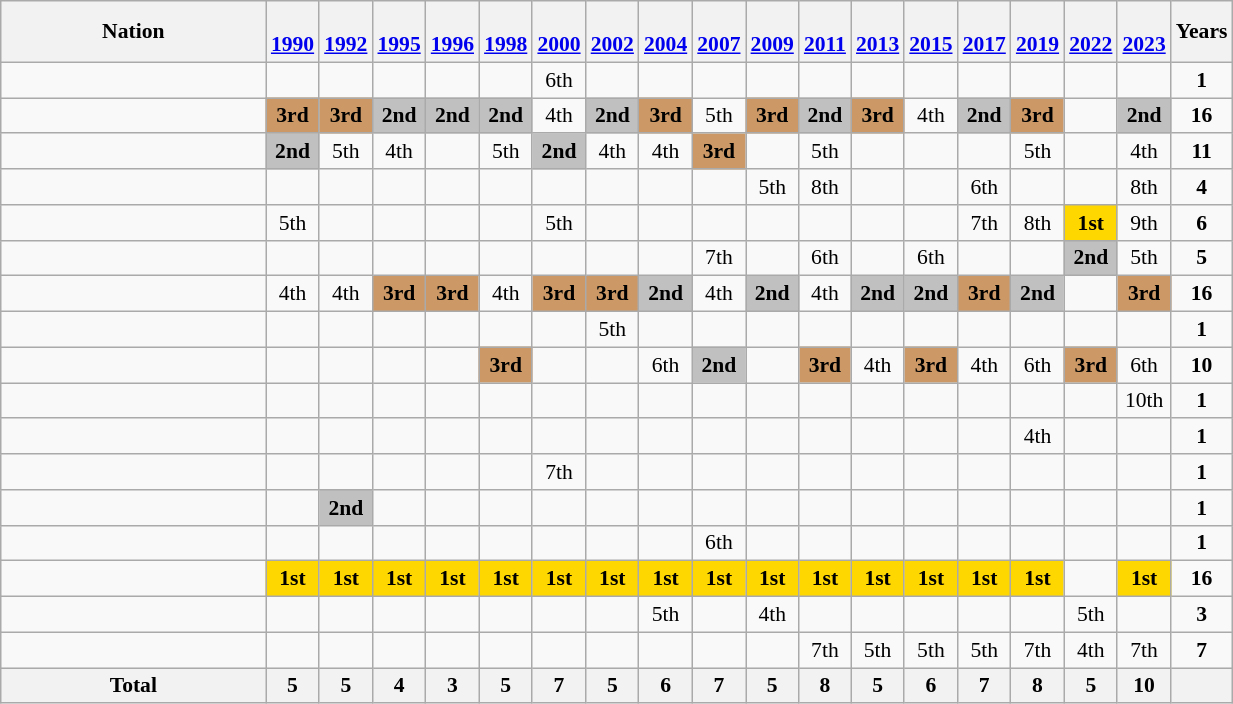<table class="wikitable" style="text-align:center; font-size:90%">
<tr>
<th width=170>Nation</th>
<th><br><a href='#'>1990</a></th>
<th><br><a href='#'>1992</a></th>
<th><br><a href='#'>1995</a></th>
<th><br><a href='#'>1996</a></th>
<th><br><a href='#'>1998</a></th>
<th><br><a href='#'>2000</a></th>
<th><br><a href='#'>2002</a></th>
<th><br><a href='#'>2004</a></th>
<th><br><a href='#'>2007</a></th>
<th><br><a href='#'>2009</a></th>
<th><br><a href='#'>2011</a></th>
<th><br><a href='#'>2013</a></th>
<th><br><a href='#'>2015</a></th>
<th><br><a href='#'>2017</a></th>
<th><br><a href='#'>2019</a></th>
<th><br><a href='#'>2022</a></th>
<th><br><a href='#'>2023</a></th>
<th>Years</th>
</tr>
<tr>
<td align=left></td>
<td></td>
<td></td>
<td></td>
<td></td>
<td></td>
<td>6th</td>
<td></td>
<td></td>
<td></td>
<td></td>
<td></td>
<td></td>
<td></td>
<td></td>
<td></td>
<td></td>
<td></td>
<td><strong>1</strong></td>
</tr>
<tr>
<td align=left></td>
<td bgcolor=#cc9966><strong>3rd</strong></td>
<td bgcolor=#cc9966><strong>3rd</strong></td>
<td bgcolor=silver><strong>2nd</strong></td>
<td bgcolor=silver><strong>2nd</strong></td>
<td bgcolor=silver><strong>2nd</strong></td>
<td>4th</td>
<td bgcolor=silver><strong>2nd</strong></td>
<td bgcolor=#cc9966><strong>3rd</strong></td>
<td>5th</td>
<td bgcolor=#cc9966><strong>3rd</strong></td>
<td bgcolor=silver><strong>2nd</strong></td>
<td bgcolor=#cc9966><strong>3rd</strong></td>
<td>4th</td>
<td bgcolor=silver><strong>2nd</strong></td>
<td bgcolor=#cc9966><strong>3rd</strong></td>
<td></td>
<td bgcolor=silver><strong>2nd</strong></td>
<td><strong>16</strong></td>
</tr>
<tr>
<td align=left></td>
<td bgcolor=silver><strong>2nd</strong></td>
<td>5th</td>
<td>4th</td>
<td></td>
<td>5th</td>
<td bgcolor=silver><strong>2nd</strong></td>
<td>4th</td>
<td>4th</td>
<td bgcolor=#cc9966><strong>3rd</strong></td>
<td></td>
<td>5th</td>
<td></td>
<td></td>
<td></td>
<td>5th</td>
<td></td>
<td>4th</td>
<td><strong>11</strong></td>
</tr>
<tr>
<td align=left></td>
<td></td>
<td></td>
<td></td>
<td></td>
<td></td>
<td></td>
<td></td>
<td></td>
<td></td>
<td>5th</td>
<td>8th</td>
<td></td>
<td></td>
<td>6th</td>
<td></td>
<td></td>
<td>8th</td>
<td><strong>4</strong></td>
</tr>
<tr>
<td align=left></td>
<td>5th</td>
<td></td>
<td></td>
<td></td>
<td></td>
<td>5th</td>
<td></td>
<td></td>
<td></td>
<td></td>
<td></td>
<td></td>
<td></td>
<td>7th</td>
<td>8th</td>
<td bgcolor=gold><strong>1st</strong></td>
<td>9th</td>
<td><strong>6</strong></td>
</tr>
<tr>
<td align=left></td>
<td></td>
<td></td>
<td></td>
<td></td>
<td></td>
<td></td>
<td></td>
<td></td>
<td>7th</td>
<td></td>
<td>6th</td>
<td></td>
<td>6th</td>
<td></td>
<td></td>
<td bgcolor=silver><strong>2nd</strong></td>
<td>5th</td>
<td><strong>5</strong></td>
</tr>
<tr>
<td align=left></td>
<td>4th</td>
<td>4th</td>
<td bgcolor=#cc9966><strong>3rd</strong></td>
<td bgcolor=#cc9966><strong>3rd</strong></td>
<td>4th</td>
<td bgcolor=#cc9966><strong>3rd</strong></td>
<td bgcolor=#cc9966><strong>3rd</strong></td>
<td bgcolor=silver><strong>2nd</strong></td>
<td>4th</td>
<td bgcolor=silver><strong>2nd</strong></td>
<td>4th</td>
<td bgcolor=silver><strong>2nd</strong></td>
<td bgcolor=silver><strong>2nd</strong></td>
<td bgcolor=#cc9966><strong>3rd</strong></td>
<td bgcolor=silver><strong>2nd</strong></td>
<td></td>
<td bgcolor=#cc9966><strong>3rd</strong></td>
<td><strong>16</strong></td>
</tr>
<tr>
<td align=left></td>
<td></td>
<td></td>
<td></td>
<td></td>
<td></td>
<td></td>
<td>5th</td>
<td></td>
<td></td>
<td></td>
<td></td>
<td></td>
<td></td>
<td></td>
<td></td>
<td></td>
<td></td>
<td><strong>1</strong></td>
</tr>
<tr>
<td align=left></td>
<td></td>
<td></td>
<td></td>
<td></td>
<td bgcolor=#cc9966><strong>3rd</strong></td>
<td></td>
<td></td>
<td>6th</td>
<td bgcolor=silver><strong>2nd</strong></td>
<td></td>
<td bgcolor=#cc9966><strong>3rd</strong></td>
<td>4th</td>
<td bgcolor=#cc9966><strong>3rd</strong></td>
<td>4th</td>
<td>6th</td>
<td bgcolor=#cc9966><strong>3rd</strong></td>
<td>6th</td>
<td><strong>10</strong></td>
</tr>
<tr>
<td align=left></td>
<td></td>
<td></td>
<td></td>
<td></td>
<td></td>
<td></td>
<td></td>
<td></td>
<td></td>
<td></td>
<td></td>
<td></td>
<td></td>
<td></td>
<td></td>
<td></td>
<td>10th</td>
<td><strong>1</strong></td>
</tr>
<tr>
<td align=left></td>
<td></td>
<td></td>
<td></td>
<td></td>
<td></td>
<td></td>
<td></td>
<td></td>
<td></td>
<td></td>
<td></td>
<td></td>
<td></td>
<td></td>
<td>4th</td>
<td></td>
<td></td>
<td><strong>1</strong></td>
</tr>
<tr>
<td align=left></td>
<td></td>
<td></td>
<td></td>
<td></td>
<td></td>
<td>7th</td>
<td></td>
<td></td>
<td></td>
<td></td>
<td></td>
<td></td>
<td></td>
<td></td>
<td></td>
<td></td>
<td></td>
<td><strong>1</strong></td>
</tr>
<tr>
<td align=left></td>
<td></td>
<td bgcolor=silver><strong>2nd</strong></td>
<td></td>
<td></td>
<td></td>
<td></td>
<td></td>
<td></td>
<td></td>
<td></td>
<td></td>
<td></td>
<td></td>
<td></td>
<td></td>
<td></td>
<td></td>
<td><strong>1</strong></td>
</tr>
<tr>
<td align=left></td>
<td></td>
<td></td>
<td></td>
<td></td>
<td></td>
<td></td>
<td></td>
<td></td>
<td>6th</td>
<td></td>
<td></td>
<td></td>
<td></td>
<td></td>
<td></td>
<td></td>
<td></td>
<td><strong>1</strong></td>
</tr>
<tr>
<td align=left></td>
<td bgcolor=gold><strong>1st</strong></td>
<td bgcolor=gold><strong>1st</strong></td>
<td bgcolor=gold><strong>1st</strong></td>
<td bgcolor=gold><strong>1st</strong></td>
<td bgcolor=gold><strong>1st</strong></td>
<td bgcolor=gold><strong>1st</strong></td>
<td bgcolor=gold><strong>1st</strong></td>
<td bgcolor=gold><strong>1st</strong></td>
<td bgcolor=gold><strong>1st</strong></td>
<td bgcolor=gold><strong>1st</strong></td>
<td bgcolor=gold><strong>1st</strong></td>
<td bgcolor=gold><strong>1st</strong></td>
<td bgcolor=gold><strong>1st</strong></td>
<td bgcolor=gold><strong>1st</strong></td>
<td bgcolor=gold><strong>1st</strong></td>
<td></td>
<td bgcolor=gold><strong>1st</strong></td>
<td><strong>16</strong></td>
</tr>
<tr>
<td align=left></td>
<td></td>
<td></td>
<td></td>
<td></td>
<td></td>
<td></td>
<td></td>
<td>5th</td>
<td></td>
<td>4th</td>
<td></td>
<td></td>
<td></td>
<td></td>
<td></td>
<td>5th</td>
<td></td>
<td><strong>3</strong></td>
</tr>
<tr>
<td align=left></td>
<td></td>
<td></td>
<td></td>
<td></td>
<td></td>
<td></td>
<td></td>
<td></td>
<td></td>
<td></td>
<td>7th</td>
<td>5th</td>
<td>5th</td>
<td>5th</td>
<td>7th</td>
<td>4th</td>
<td>7th</td>
<td><strong>7</strong></td>
</tr>
<tr>
<th>Total</th>
<th>5</th>
<th>5</th>
<th>4</th>
<th>3</th>
<th>5</th>
<th>7</th>
<th>5</th>
<th>6</th>
<th>7</th>
<th>5</th>
<th>8</th>
<th>5</th>
<th>6</th>
<th>7</th>
<th>8</th>
<th>5</th>
<th>10</th>
<th></th>
</tr>
</table>
